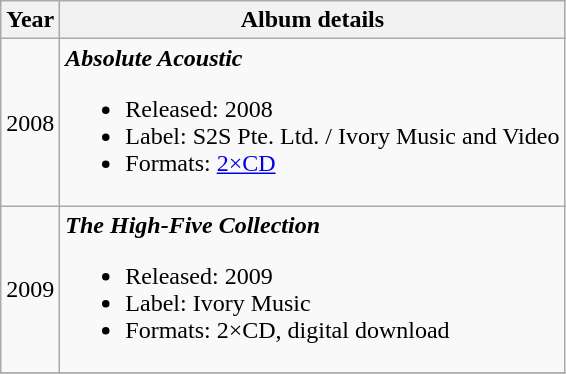<table class="wikitable">
<tr>
<th>Year</th>
<th>Album details</th>
</tr>
<tr>
<td>2008</td>
<td><strong><em>Absolute Acoustic</em></strong><br><ul><li>Released: 2008</li><li>Label: S2S Pte. Ltd. / Ivory Music and Video</li><li>Formats: <a href='#'>2×CD</a></li></ul></td>
</tr>
<tr>
<td>2009</td>
<td><strong><em>The High-Five Collection</em></strong><br><ul><li>Released: 2009</li><li>Label: Ivory Music</li><li>Formats: 2×CD, digital download</li></ul></td>
</tr>
<tr>
</tr>
</table>
